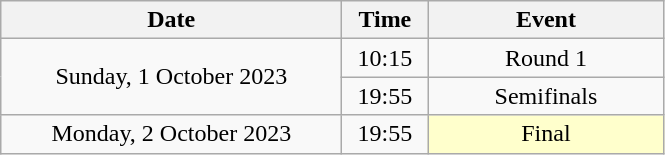<table class = "wikitable" style="text-align:center;">
<tr>
<th width=220>Date</th>
<th width=50>Time</th>
<th width=150>Event</th>
</tr>
<tr>
<td rowspan=2>Sunday, 1 October 2023</td>
<td>10:15</td>
<td>Round 1</td>
</tr>
<tr>
<td>19:55</td>
<td>Semifinals</td>
</tr>
<tr>
<td>Monday, 2 October 2023</td>
<td>19:55</td>
<td bgcolor=ffffcc>Final</td>
</tr>
</table>
